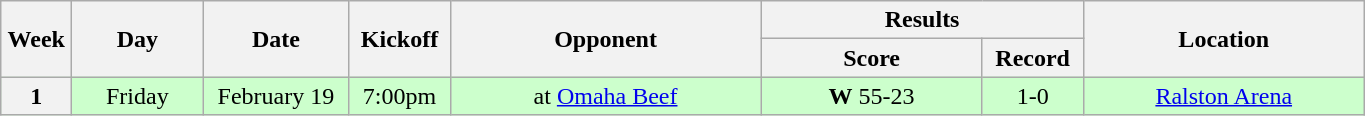<table class="wikitable">
<tr>
<th rowspan="2" width="40">Week</th>
<th rowspan="2" width="80">Day</th>
<th rowspan="2" width="90">Date</th>
<th rowspan="2" width="60">Kickoff</th>
<th rowspan="2" width="200">Opponent</th>
<th colspan="2" width="200">Results</th>
<th rowspan="2" width="180">Location</th>
</tr>
<tr>
<th width="140">Score</th>
<th width="60">Record</th>
</tr>
<tr align="center" bgcolor="#CCFFCC">
<th>1</th>
<td>Friday</td>
<td>February 19</td>
<td>7:00pm</td>
<td>at <a href='#'>Omaha Beef</a></td>
<td><strong>W</strong> 55-23</td>
<td>1-0</td>
<td><a href='#'>Ralston Arena</a></td>
</tr>
</table>
